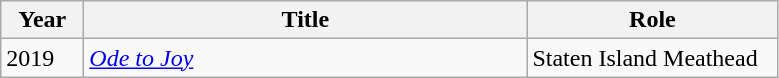<table class="wikitable sortable">
<tr>
<th scope="col" style="width:3em;">Year</th>
<th scope="col" style="width:18em;">Title</th>
<th scope="col" style="width:10em;">Role</th>
</tr>
<tr>
<td>2019</td>
<td><em><a href='#'>Ode to Joy</a></em></td>
<td>Staten Island Meathead</td>
</tr>
</table>
